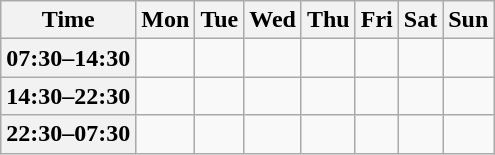<table class="wikitable">
<tr>
<th>Time</th>
<th>Mon</th>
<th>Tue</th>
<th>Wed</th>
<th>Thu</th>
<th>Fri</th>
<th>Sat</th>
<th>Sun</th>
</tr>
<tr>
<th>07:30–14:30</th>
<td></td>
<td></td>
<td></td>
<td></td>
<td></td>
<td></td>
<td></td>
</tr>
<tr>
<th>14:30–22:30</th>
<td></td>
<td></td>
<td></td>
<td></td>
<td></td>
<td></td>
<td></td>
</tr>
<tr>
<th>22:30–07:30</th>
<td></td>
<td></td>
<td></td>
<td></td>
<td></td>
<td></td>
<td></td>
</tr>
</table>
